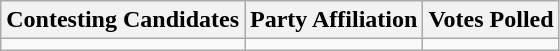<table class="wikitable sortable">
<tr>
<th>Contesting Candidates</th>
<th>Party Affiliation</th>
<th>Votes Polled</th>
</tr>
<tr>
<td></td>
<td></td>
<td></td>
</tr>
</table>
